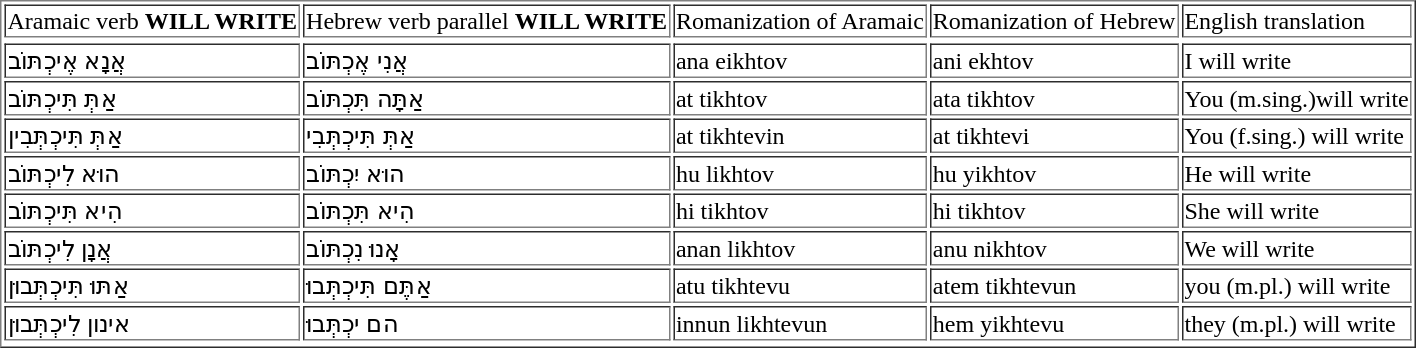<table border=1>
<tr>
<td>Aramaic verb  <strong> WILL WRITE </strong></td>
<td>Hebrew verb parallel  <strong> WILL WRITE</strong></td>
<td>Romanization of Aramaic</td>
<td>Romanization of Hebrew</td>
<td>English translation</td>
</tr>
<tr>
</tr>
<tr>
<td>אֲנָא אֶיכְתּוֹב</td>
<td>אֲנִי אֶכְתּוֹב</td>
<td>ana eikhtov</td>
<td>ani ekhtov</td>
<td>I will write</td>
</tr>
<tr>
<td>אַתְּ  תִּיכְתּוֹב</td>
<td>אַתָּה תִּכְתּוֹב</td>
<td>at tikhtov</td>
<td>ata  tikhtov</td>
<td>You (m.sing.)will write</td>
</tr>
<tr>
<td>אַתְּ  תִּיכְתְּבִין</td>
<td>אַתְּ תִּיכְתְּבִי</td>
<td>at tikhtevin</td>
<td>at tikhtevi</td>
<td>You (f.sing.) will write</td>
</tr>
<tr>
<td>הוּא  לִיכְתּוֹב</td>
<td>הוּא יִכְתּוֹב</td>
<td>hu likhtov</td>
<td>hu yikhtov</td>
<td>He will write</td>
</tr>
<tr>
<td>הִיא תִּיכְתּוֹב</td>
<td>הִיא תִּכְתּוֹב</td>
<td>hi tikhtov</td>
<td>hi tikhtov</td>
<td>She will write</td>
</tr>
<tr>
<td>אֲנָן לִיכְתּוֹב</td>
<td>אָנוּ נִכְתּוֹב</td>
<td>anan likhtov</td>
<td>anu nikhtov</td>
<td>We will write</td>
</tr>
<tr>
<td>אַתּוּ תִּיכְתְּבוּן</td>
<td>אַתֶּם תִּיכְתְּבוּ</td>
<td>atu tikhtevu</td>
<td>atem tikhtevun</td>
<td>you (m.pl.) will write</td>
</tr>
<tr>
<td>אינון  לִיכְתְּבוּן</td>
<td>הם יכְתְּבוּ</td>
<td>innun likhtevun</td>
<td>hem yikhtevu</td>
<td>they (m.pl.)  will write</td>
</tr>
<tr>
</tr>
</table>
